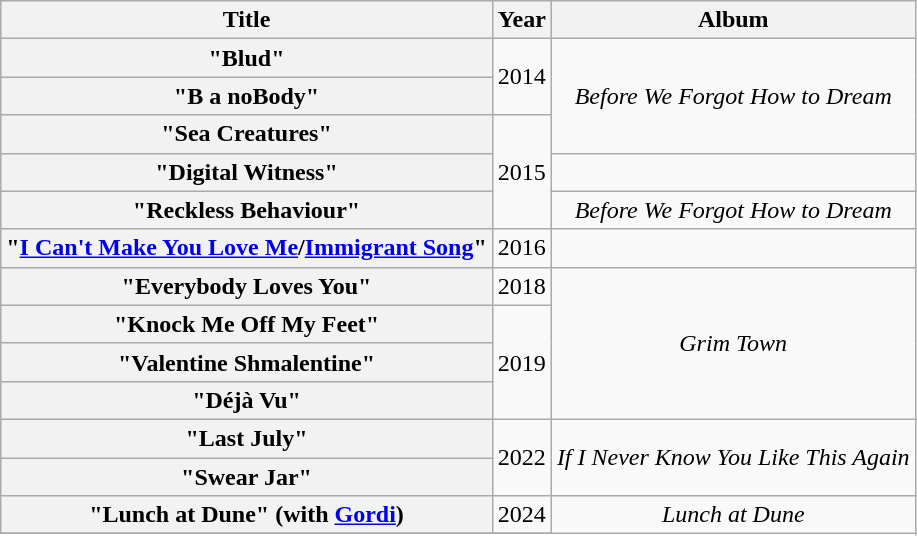<table class="wikitable plainrowheaders" style="text-align:center;">
<tr>
<th scope="col">Title</th>
<th scope="col">Year</th>
<th scope="col">Album</th>
</tr>
<tr>
<th scope="row">"Blud"</th>
<td rowspan="2">2014</td>
<td rowspan="3"><em>Before We Forgot How to Dream</em></td>
</tr>
<tr>
<th scope="row">"B a noBody"</th>
</tr>
<tr>
<th scope="row">"Sea Creatures"</th>
<td rowspan="3">2015</td>
</tr>
<tr>
<th scope="row">"Digital Witness"</th>
<td></td>
</tr>
<tr>
<th scope="row">"Reckless Behaviour"</th>
<td><em>Before We Forgot How to Dream</em></td>
</tr>
<tr>
<th scope="row">"<a href='#'>I Can't Make You Love Me</a>/<a href='#'>Immigrant Song</a>"</th>
<td>2016</td>
<td></td>
</tr>
<tr>
<th scope="row">"Everybody Loves You"</th>
<td>2018</td>
<td rowspan="4"><em>Grim Town</em></td>
</tr>
<tr>
<th scope="row">"Knock Me Off My Feet"</th>
<td rowspan="3">2019</td>
</tr>
<tr>
<th scope="row">"Valentine Shmalentine"</th>
</tr>
<tr>
<th scope="row">"Déjà Vu"</th>
</tr>
<tr>
<th scope="row">"Last July"</th>
<td rowspan="2">2022</td>
<td rowspan="2"><em>If I Never Know You Like This Again</em></td>
</tr>
<tr>
<th scope="row">"Swear Jar"</th>
</tr>
<tr>
<th scope="row">"Lunch at Dune"  (with <a href='#'>Gordi</a>)</th>
<td>2024</td>
<td rowspan="2"><em>Lunch at Dune</em></td>
</tr>
<tr>
</tr>
</table>
